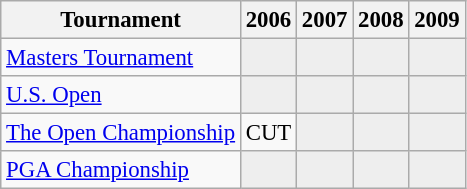<table class="wikitable" style="font-size:95%;text-align:center;">
<tr>
<th>Tournament</th>
<th>2006</th>
<th>2007</th>
<th>2008</th>
<th>2009</th>
</tr>
<tr>
<td align=left><a href='#'>Masters Tournament</a></td>
<td style="background:#eeeeee;"></td>
<td style="background:#eeeeee;"></td>
<td style="background:#eeeeee;"></td>
<td style="background:#eeeeee;"></td>
</tr>
<tr>
<td align=left><a href='#'>U.S. Open</a></td>
<td style="background:#eeeeee;"></td>
<td style="background:#eeeeee;"></td>
<td style="background:#eeeeee;"></td>
<td style="background:#eeeeee;"></td>
</tr>
<tr>
<td align=left><a href='#'>The Open Championship</a></td>
<td>CUT</td>
<td style="background:#eeeeee;"></td>
<td style="background:#eeeeee;"></td>
<td style="background:#eeeeee;"></td>
</tr>
<tr>
<td align=left><a href='#'>PGA Championship</a></td>
<td style="background:#eeeeee;"></td>
<td style="background:#eeeeee;"></td>
<td style="background:#eeeeee;"></td>
<td style="background:#eeeeee;"></td>
</tr>
</table>
